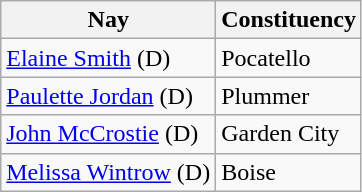<table class="wikitable">
<tr>
<th>Nay</th>
<th>Constituency</th>
</tr>
<tr>
<td><a href='#'>Elaine Smith</a> (D)</td>
<td>Pocatello</td>
</tr>
<tr>
<td><a href='#'>Paulette Jordan</a> (D)</td>
<td>Plummer</td>
</tr>
<tr>
<td><a href='#'>John McCrostie</a> (D)</td>
<td>Garden City</td>
</tr>
<tr>
<td><a href='#'>Melissa Wintrow</a> (D)</td>
<td>Boise</td>
</tr>
</table>
